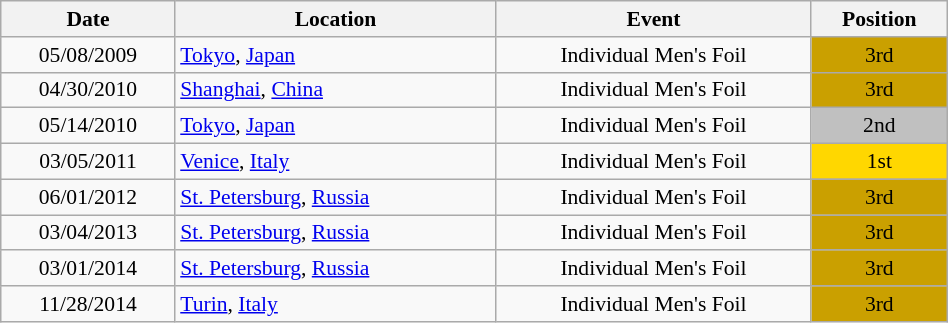<table class="wikitable" width="50%" style="font-size:90%; text-align:center;">
<tr>
<th>Date</th>
<th>Location</th>
<th>Event</th>
<th>Position</th>
</tr>
<tr>
<td>05/08/2009</td>
<td rowspan="1" align="left"> <a href='#'>Tokyo</a>, <a href='#'>Japan</a></td>
<td>Individual Men's Foil</td>
<td bgcolor="caramel">3rd</td>
</tr>
<tr>
<td>04/30/2010</td>
<td rowspan="1" align="left"> <a href='#'>Shanghai</a>, <a href='#'>China</a></td>
<td>Individual Men's Foil</td>
<td bgcolor="caramel">3rd</td>
</tr>
<tr>
<td>05/14/2010</td>
<td rowspan="1" align="left"> <a href='#'>Tokyo</a>, <a href='#'>Japan</a></td>
<td>Individual Men's Foil</td>
<td bgcolor="silver">2nd</td>
</tr>
<tr>
<td>03/05/2011</td>
<td rowspan="1" align="left"> <a href='#'>Venice</a>, <a href='#'>Italy</a></td>
<td>Individual Men's Foil</td>
<td bgcolor="gold">1st</td>
</tr>
<tr>
<td>06/01/2012</td>
<td rowspan="1" align="left"> <a href='#'>St. Petersburg</a>, <a href='#'>Russia</a></td>
<td>Individual Men's Foil</td>
<td bgcolor="caramel">3rd</td>
</tr>
<tr>
<td>03/04/2013</td>
<td rowspan="1" align="left"> <a href='#'>St. Petersburg</a>, <a href='#'>Russia</a></td>
<td>Individual Men's Foil</td>
<td bgcolor="caramel">3rd</td>
</tr>
<tr>
<td>03/01/2014</td>
<td rowspan="1" align="left"> <a href='#'>St. Petersburg</a>, <a href='#'>Russia</a></td>
<td>Individual Men's Foil</td>
<td bgcolor="caramel">3rd</td>
</tr>
<tr>
<td>11/28/2014</td>
<td rowspan="1" align="left"> <a href='#'>Turin</a>, <a href='#'>Italy</a></td>
<td>Individual Men's Foil</td>
<td bgcolor="caramel">3rd</td>
</tr>
</table>
